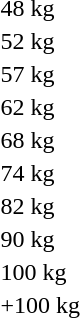<table>
<tr>
<td>48 kg</td>
<td></td>
<td></td>
<td></td>
</tr>
<tr>
<td>52 kg</td>
<td></td>
<td></td>
<td></td>
</tr>
<tr>
<td>57 kg</td>
<td></td>
<td></td>
<td></td>
</tr>
<tr>
<td>62 kg</td>
<td></td>
<td></td>
<td></td>
</tr>
<tr>
<td>68 kg</td>
<td></td>
<td></td>
<td></td>
</tr>
<tr>
<td>74 kg</td>
<td></td>
<td></td>
<td></td>
</tr>
<tr>
<td>82 kg</td>
<td></td>
<td></td>
<td></td>
</tr>
<tr>
<td>90 kg</td>
<td></td>
<td></td>
<td></td>
</tr>
<tr>
<td>100 kg</td>
<td></td>
<td></td>
<td></td>
</tr>
<tr>
<td>+100 kg</td>
<td></td>
<td></td>
<td></td>
</tr>
</table>
